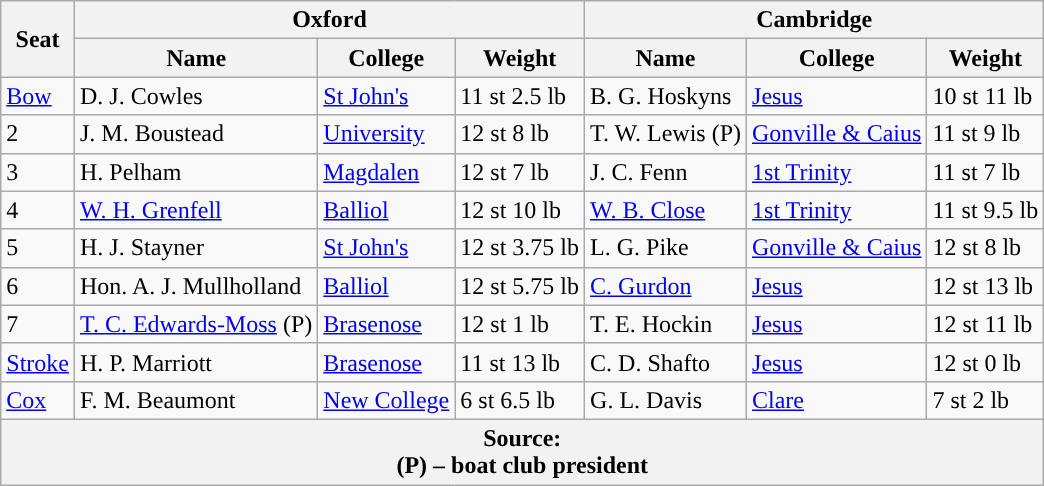<table class="wikitable">
<tr>
<th rowspan="2" scope="col">Seat</th>
<th colspan="3" scope="col">Oxford <br> </th>
<th colspan="3" scope="col">Cambridge <br> </th>
</tr>
<tr>
<th>Name</th>
<th>College</th>
<th>Weight</th>
<th>Name</th>
<th>College</th>
<th>Weight</th>
</tr>
<tr>
<td><a href='#'>Bow</a></td>
<td>D. J. Cowles</td>
<td><a href='#'>St John's</a></td>
<td>11 st 2.5 lb</td>
<td>B. G. Hoskyns</td>
<td><a href='#'>Jesus</a></td>
<td>10 st 11 lb</td>
</tr>
<tr>
<td>2</td>
<td>J. M. Boustead</td>
<td><a href='#'>University</a></td>
<td>12 st 8 lb</td>
<td>T. W. Lewis (P)</td>
<td><a href='#'>Gonville & Caius</a></td>
<td>11 st 9 lb</td>
</tr>
<tr>
<td>3</td>
<td>H. Pelham</td>
<td><a href='#'>Magdalen</a></td>
<td>12 st 7 lb</td>
<td>J. C. Fenn</td>
<td><a href='#'>1st Trinity</a></td>
<td>11 st 7 lb</td>
</tr>
<tr>
<td>4</td>
<td><a href='#'>W. H. Grenfell</a></td>
<td><a href='#'>Balliol</a></td>
<td>12 st 10 lb</td>
<td><a href='#'>W. B. Close</a></td>
<td><a href='#'>1st Trinity</a></td>
<td>11 st 9.5 lb</td>
</tr>
<tr>
<td>5</td>
<td>H. J. Stayner</td>
<td><a href='#'>St John's</a></td>
<td>12 st 3.75 lb</td>
<td>L. G. Pike</td>
<td><a href='#'>Gonville & Caius</a></td>
<td>12 st 8 lb</td>
</tr>
<tr>
<td>6</td>
<td>Hon. A. J. Mullholland</td>
<td><a href='#'>Balliol</a></td>
<td>12 st 5.75 lb</td>
<td><a href='#'>C. Gurdon</a></td>
<td><a href='#'>Jesus</a></td>
<td>12 st 13 lb</td>
</tr>
<tr>
<td>7</td>
<td><a href='#'>T. C. Edwards-Moss</a> (P)</td>
<td><a href='#'>Brasenose</a></td>
<td>12 st 1 lb</td>
<td>T. E. Hockin</td>
<td><a href='#'>Jesus</a></td>
<td>12 st 11 lb</td>
</tr>
<tr>
<td><a href='#'>Stroke</a></td>
<td>H. P. Marriott</td>
<td><a href='#'>Brasenose</a></td>
<td>11 st 13 lb</td>
<td>C. D. Shafto</td>
<td><a href='#'>Jesus</a></td>
<td>12 st 0 lb</td>
</tr>
<tr>
<td><a href='#'>Cox</a></td>
<td>F. M. Beaumont</td>
<td><a href='#'>New College</a></td>
<td>6 st 6.5 lb</td>
<td>G. L. Davis</td>
<td><a href='#'>Clare</a></td>
<td>7 st 2 lb</td>
</tr>
<tr>
<th colspan="7">Source:<br>(P) – boat club president</th>
</tr>
</table>
